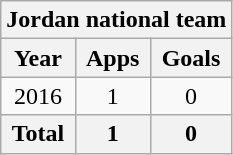<table class="wikitable" style="text-align:center">
<tr>
<th colspan=3>Jordan national team</th>
</tr>
<tr>
<th>Year</th>
<th>Apps</th>
<th>Goals</th>
</tr>
<tr>
<td>2016</td>
<td>1</td>
<td>0</td>
</tr>
<tr>
<th>Total</th>
<th>1</th>
<th>0</th>
</tr>
</table>
